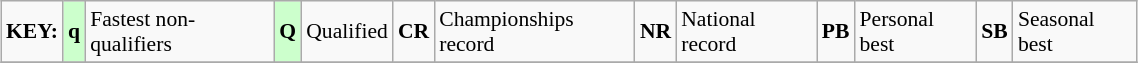<table class="wikitable" style="margin:0.5em auto; font-size:90%;position:relative;" width=60%>
<tr>
<td><strong>KEY:</strong></td>
<td bgcolor=ccffcc align=center><strong>q</strong></td>
<td>Fastest non-qualifiers</td>
<td bgcolor=ccffcc align=center><strong>Q</strong></td>
<td>Qualified</td>
<td align=center><strong>CR</strong></td>
<td>Championships record</td>
<td align=center><strong>NR</strong></td>
<td>National record</td>
<td align=center><strong>PB</strong></td>
<td>Personal best</td>
<td align=center><strong>SB</strong></td>
<td>Seasonal best</td>
</tr>
<tr>
</tr>
</table>
